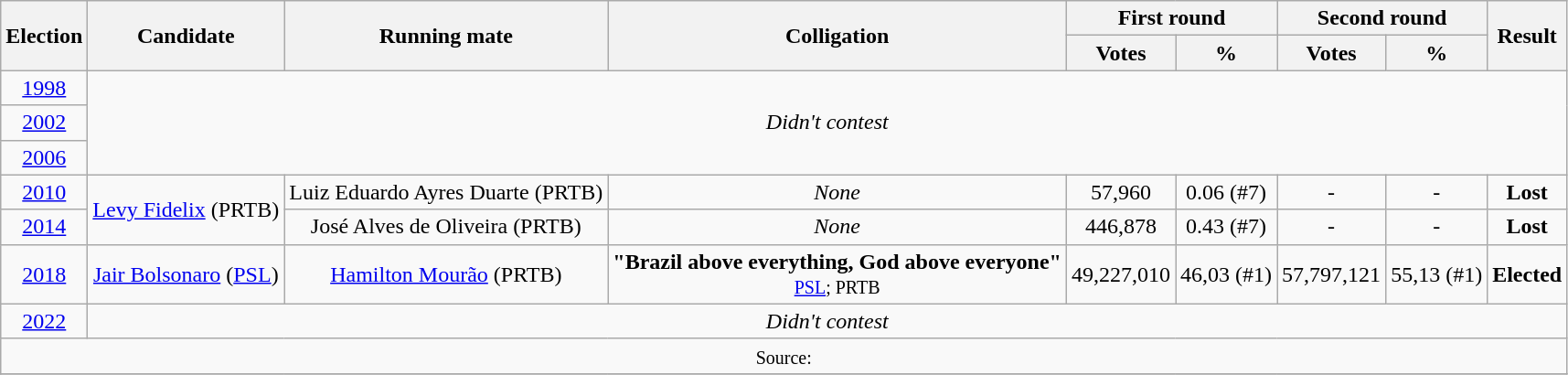<table class="wikitable" style="text-align:center">
<tr>
<th rowspan="2">Election</th>
<th rowspan="2">Candidate</th>
<th rowspan="2"><strong>Running mate</strong></th>
<th rowspan="2">Colligation</th>
<th colspan="2">First round</th>
<th colspan="2">Second round</th>
<th rowspan="2"><strong>Result</strong></th>
</tr>
<tr>
<th><strong>Votes</strong></th>
<th><strong>%</strong></th>
<th><strong>Votes</strong></th>
<th><strong>%</strong></th>
</tr>
<tr>
<td><a href='#'>1998</a></td>
<td rowspan="3" colspan ="8"><em>Didn't contest</em></td>
</tr>
<tr>
<td><a href='#'>2002</a></td>
</tr>
<tr>
<td><a href='#'>2006</a></td>
</tr>
<tr>
<td><a href='#'>2010</a></td>
<td rowspan="2"><a href='#'>Levy Fidelix</a> (PRTB)</td>
<td>Luiz Eduardo Ayres Duarte (PRTB)</td>
<td><em>None</em></td>
<td>57,960</td>
<td>0.06 (#7)</td>
<td>-</td>
<td>-</td>
<td><strong>Lost</strong> </td>
</tr>
<tr>
<td><a href='#'>2014</a></td>
<td>José Alves de Oliveira (PRTB)</td>
<td><em>None</em></td>
<td>446,878</td>
<td>0.43 (#7)</td>
<td>-</td>
<td>-</td>
<td><strong>Lost</strong> </td>
</tr>
<tr>
<td><a href='#'>2018</a></td>
<td><a href='#'>Jair Bolsonaro</a> (<a href='#'>PSL</a>)</td>
<td><a href='#'>Hamilton Mourão</a> (PRTB)</td>
<td><strong>"Brazil above everything, God above everyone"</strong><br><small><a href='#'>PSL</a>; PRTB</small></td>
<td>49,227,010</td>
<td>46,03 (#1)</td>
<td>57,797,121</td>
<td>55,13 (#1)</td>
<td><strong>Elected</strong> </td>
</tr>
<tr>
<td><a href='#'>2022</a></td>
<td rowspan="1" colspan ="8"><em>Didn't contest</em></td>
</tr>
<tr>
<td colspan="9"><small>Source: </small></td>
</tr>
<tr>
</tr>
</table>
